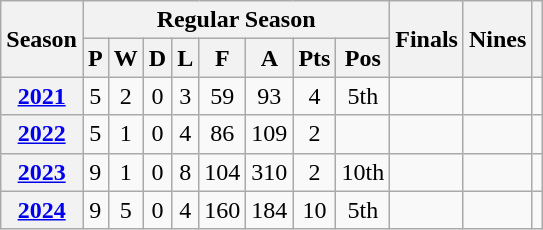<table class="wikitable" style="text-align: center">
<tr>
<th rowspan="2" scope="col">Season</th>
<th colspan="8" scope="col">Regular Season</th>
<th rowspan="2" scope="col">Finals</th>
<th rowspan="2" scope="col">Nines</th>
<th rowspan="2" scope="col"></th>
</tr>
<tr>
<th scope="col">P</th>
<th scope="col">W</th>
<th scope="col">D</th>
<th scope="col">L</th>
<th scope="col">F</th>
<th scope="col">A</th>
<th scope="col">Pts</th>
<th scope="col">Pos</th>
</tr>
<tr>
<th scope="row"><a href='#'>2021</a></th>
<td>5</td>
<td>2</td>
<td>0</td>
<td>3</td>
<td>59</td>
<td>93</td>
<td>4</td>
<td>5th</td>
<td></td>
<td></td>
<td></td>
</tr>
<tr>
<th scope="row"><a href='#'>2022</a></th>
<td>5</td>
<td>1</td>
<td>0</td>
<td>4</td>
<td>86</td>
<td>109</td>
<td>2</td>
<td></td>
<td></td>
<td></td>
<td></td>
</tr>
<tr>
<th scope="row"><a href='#'>2023</a></th>
<td>9</td>
<td>1</td>
<td>0</td>
<td>8</td>
<td>104</td>
<td>310</td>
<td>2</td>
<td>10th</td>
<td></td>
<td></td>
<td></td>
</tr>
<tr>
<th scope="row"><a href='#'>2024</a></th>
<td>9</td>
<td>5</td>
<td>0</td>
<td>4</td>
<td>160</td>
<td>184</td>
<td>10</td>
<td>5th</td>
<td></td>
<td></td>
<td></td>
</tr>
</table>
